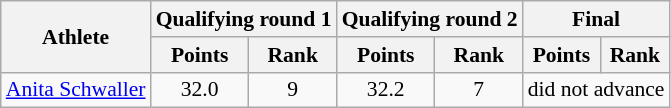<table class="wikitable" style="font-size:90%">
<tr>
<th rowspan="2">Athlete</th>
<th colspan="2">Qualifying round 1</th>
<th colspan="2">Qualifying round 2</th>
<th colspan="2">Final</th>
</tr>
<tr>
<th>Points</th>
<th>Rank</th>
<th>Points</th>
<th>Rank</th>
<th>Points</th>
<th>Rank</th>
</tr>
<tr>
<td><a href='#'>Anita Schwaller</a></td>
<td align="center">32.0</td>
<td align="center">9</td>
<td align="center">32.2</td>
<td align="center">7</td>
<td colspan="2">did not advance</td>
</tr>
</table>
